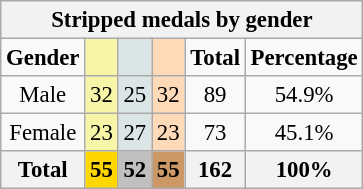<table class="wikitable" style="font-size:95%; ">
<tr style="background:#efefef;">
<th colspan="6"><strong>Stripped medals by gender</strong></th>
</tr>
<tr align="center">
<td><strong>Gender</strong></td>
<td style="background:#f7f6a8;"></td>
<td style="background:#dce5e5;"></td>
<td style="background:#ffdab9;"></td>
<td><strong>Total</strong></td>
<td><strong>Percentage</strong></td>
</tr>
<tr align="center">
<td>Male</td>
<td style="background:#F7F6A8;">32</td>
<td style="background:#DCE5E5;">25</td>
<td style="background:#FFDAB9;">32</td>
<td>89</td>
<td>54.9%</td>
</tr>
<tr align="center">
<td>Female</td>
<td style="background:#F7F6A8;">23</td>
<td style="background:#DCE5E5;">27</td>
<td style="background:#FFDAB9;">23</td>
<td>73</td>
<td>45.1%</td>
</tr>
<tr align="center">
<th><strong>Total</strong></th>
<th style="background:gold;">55</th>
<th style="background:silver;">52</th>
<th style="background:#c96;">55</th>
<th>162</th>
<th>100%</th>
</tr>
</table>
